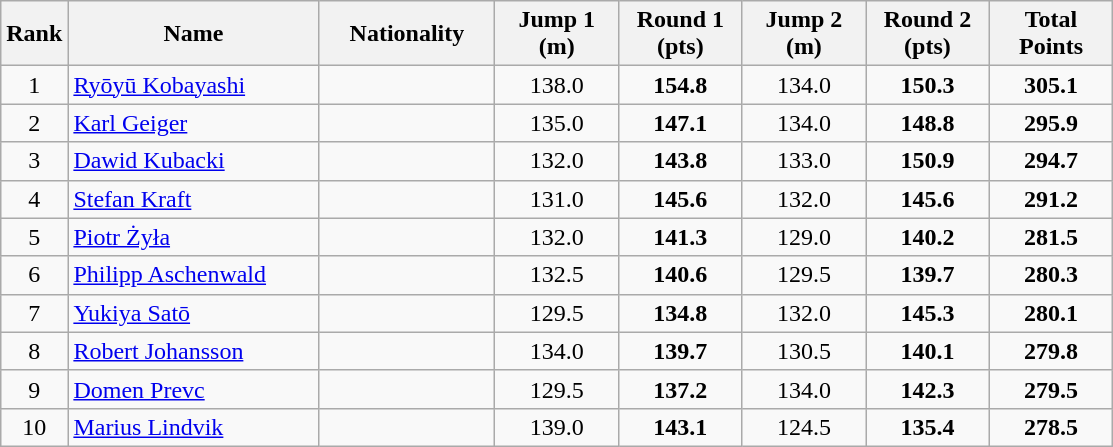<table class="wikitable sortable" style="text-align: center;">
<tr>
<th align=center>Rank</th>
<th width=160>Name</th>
<th width=110>Nationality</th>
<th width=75>Jump 1 (m)</th>
<th width=75>Round 1 (pts)</th>
<th width=75>Jump 2 (m)</th>
<th width=75>Round 2 (pts)</th>
<th width=75>Total Points</th>
</tr>
<tr>
<td>1</td>
<td align=left><a href='#'>Ryōyū Kobayashi</a></td>
<td align=left></td>
<td>138.0</td>
<td><strong>154.8</strong></td>
<td>134.0</td>
<td><strong>150.3</strong></td>
<td><strong>305.1</strong></td>
</tr>
<tr>
<td>2</td>
<td align=left><a href='#'>Karl Geiger</a></td>
<td align=left></td>
<td>135.0</td>
<td><strong>147.1</strong></td>
<td>134.0</td>
<td><strong>148.8</strong></td>
<td><strong>295.9</strong></td>
</tr>
<tr>
<td>3</td>
<td align=left><a href='#'>Dawid Kubacki</a></td>
<td align=left></td>
<td>132.0</td>
<td><strong>143.8</strong></td>
<td>133.0</td>
<td><strong>150.9</strong></td>
<td><strong>294.7</strong></td>
</tr>
<tr>
<td>4</td>
<td align=left><a href='#'>Stefan Kraft</a></td>
<td align=left></td>
<td>131.0</td>
<td><strong>145.6</strong></td>
<td>132.0</td>
<td><strong>145.6</strong></td>
<td><strong>291.2</strong></td>
</tr>
<tr>
<td>5</td>
<td align=left><a href='#'>Piotr Żyła</a></td>
<td align=left></td>
<td>132.0</td>
<td><strong>141.3</strong></td>
<td>129.0</td>
<td><strong>140.2</strong></td>
<td><strong>281.5</strong></td>
</tr>
<tr>
<td>6</td>
<td align=left><a href='#'>Philipp Aschenwald</a></td>
<td align=left></td>
<td>132.5</td>
<td><strong>140.6</strong></td>
<td>129.5</td>
<td><strong>139.7</strong></td>
<td><strong>280.3</strong></td>
</tr>
<tr>
<td>7</td>
<td align=left><a href='#'>Yukiya Satō</a></td>
<td align=left></td>
<td>129.5</td>
<td><strong>134.8</strong></td>
<td>132.0</td>
<td><strong>145.3</strong></td>
<td><strong>280.1</strong></td>
</tr>
<tr>
<td>8</td>
<td align=left><a href='#'>Robert Johansson</a></td>
<td align=left></td>
<td>134.0</td>
<td><strong>139.7</strong></td>
<td>130.5</td>
<td><strong>140.1</strong></td>
<td><strong>279.8</strong></td>
</tr>
<tr>
<td>9</td>
<td align=left><a href='#'>Domen Prevc</a></td>
<td align=left></td>
<td>129.5</td>
<td><strong>137.2</strong></td>
<td>134.0</td>
<td><strong>142.3</strong></td>
<td><strong>279.5</strong></td>
</tr>
<tr>
<td>10</td>
<td align=left><a href='#'>Marius Lindvik</a></td>
<td align=left></td>
<td>139.0</td>
<td><strong>143.1</strong></td>
<td>124.5</td>
<td><strong>135.4</strong></td>
<td><strong>278.5</strong></td>
</tr>
</table>
